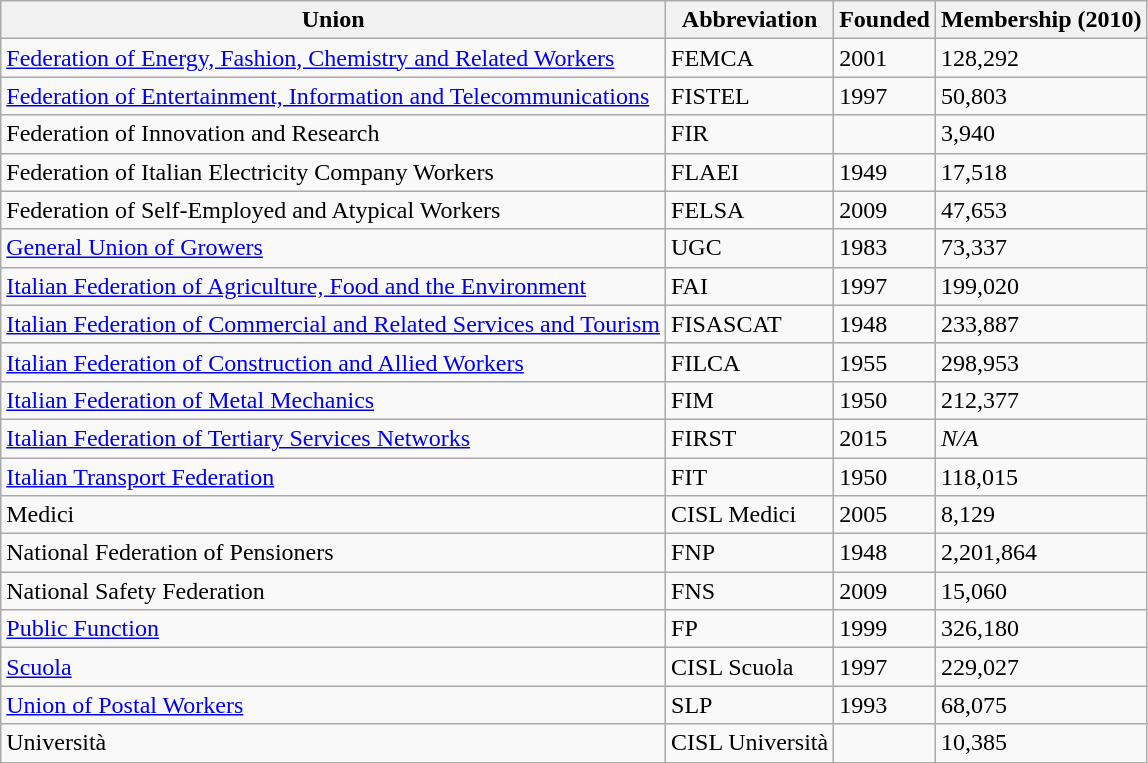<table class="wikitable sortable">
<tr>
<th>Union</th>
<th>Abbreviation</th>
<th>Founded</th>
<th>Membership (2010)</th>
</tr>
<tr>
<td><a href='#'>Federation of Energy, Fashion, Chemistry and Related Workers</a></td>
<td>FEMCA</td>
<td>2001</td>
<td>128,292</td>
</tr>
<tr>
<td><a href='#'>Federation of Entertainment, Information and Telecommunications</a></td>
<td>FISTEL</td>
<td>1997</td>
<td>50,803</td>
</tr>
<tr>
<td>Federation of Innovation and Research</td>
<td>FIR</td>
<td></td>
<td>3,940</td>
</tr>
<tr>
<td>Federation of Italian Electricity Company Workers</td>
<td>FLAEI</td>
<td>1949</td>
<td>17,518</td>
</tr>
<tr>
<td>Federation of Self-Employed and Atypical Workers</td>
<td>FELSA</td>
<td>2009</td>
<td>47,653</td>
</tr>
<tr>
<td><a href='#'>General Union of Growers</a></td>
<td>UGC</td>
<td>1983</td>
<td>73,337</td>
</tr>
<tr>
<td><a href='#'>Italian Federation of Agriculture, Food and the Environment</a></td>
<td>FAI</td>
<td>1997</td>
<td>199,020</td>
</tr>
<tr>
<td><a href='#'>Italian Federation of Commercial and Related Services and Tourism</a></td>
<td>FISASCAT</td>
<td>1948</td>
<td>233,887</td>
</tr>
<tr>
<td><a href='#'>Italian Federation of Construction and Allied Workers</a></td>
<td>FILCA</td>
<td>1955</td>
<td>298,953</td>
</tr>
<tr>
<td><a href='#'>Italian Federation of Metal Mechanics</a></td>
<td>FIM</td>
<td>1950</td>
<td>212,377</td>
</tr>
<tr>
<td><a href='#'>Italian Federation of Tertiary Services Networks</a></td>
<td>FIRST</td>
<td>2015</td>
<td><em>N/A</em></td>
</tr>
<tr>
<td><a href='#'>Italian Transport Federation</a></td>
<td>FIT</td>
<td>1950</td>
<td>118,015</td>
</tr>
<tr>
<td>Medici</td>
<td>CISL Medici</td>
<td>2005</td>
<td>8,129</td>
</tr>
<tr>
<td>National Federation of Pensioners</td>
<td>FNP</td>
<td>1948</td>
<td>2,201,864</td>
</tr>
<tr>
<td>National Safety Federation</td>
<td>FNS</td>
<td>2009</td>
<td>15,060</td>
</tr>
<tr>
<td><a href='#'>Public Function</a></td>
<td>FP</td>
<td>1999</td>
<td>326,180</td>
</tr>
<tr>
<td><a href='#'>Scuola</a></td>
<td>CISL Scuola</td>
<td>1997</td>
<td>229,027</td>
</tr>
<tr>
<td><a href='#'>Union of Postal Workers</a></td>
<td>SLP</td>
<td>1993</td>
<td>68,075</td>
</tr>
<tr>
<td>Università</td>
<td>CISL Università</td>
<td></td>
<td>10,385</td>
</tr>
</table>
